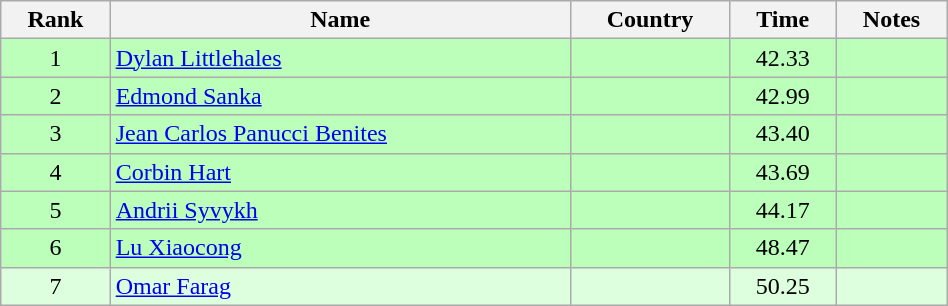<table class="wikitable" style="text-align:center;width: 50%">
<tr>
<th>Rank</th>
<th>Name</th>
<th>Country</th>
<th>Time</th>
<th>Notes</th>
</tr>
<tr bgcolor=bbffbb>
<td>1</td>
<td align="left"><a href='#'>Dylan Littlehales</a></td>
<td align="left"></td>
<td>42.33</td>
<td></td>
</tr>
<tr bgcolor=bbffbb>
<td>2</td>
<td align="left"><a href='#'>Edmond Sanka</a></td>
<td align="left"></td>
<td>42.99</td>
<td></td>
</tr>
<tr bgcolor=bbffbb>
<td>3</td>
<td align="left"><a href='#'>Jean Carlos Panucci Benites</a></td>
<td align="left"></td>
<td>43.40</td>
<td></td>
</tr>
<tr bgcolor=bbffbb>
<td>4</td>
<td align="left"><a href='#'>Corbin Hart</a></td>
<td align="left"></td>
<td>43.69</td>
<td></td>
</tr>
<tr bgcolor=bbffbb>
<td>5</td>
<td align="left"><a href='#'>Andrii Syvykh</a></td>
<td align="left"></td>
<td>44.17</td>
<td></td>
</tr>
<tr bgcolor=bbffbb>
<td>6</td>
<td align="left"><a href='#'>Lu Xiaocong</a></td>
<td align="left"></td>
<td>48.47</td>
<td></td>
</tr>
<tr bgcolor=ddffdd>
<td>7</td>
<td align="left"><a href='#'>Omar Farag</a></td>
<td align="left"></td>
<td>50.25</td>
<td></td>
</tr>
</table>
